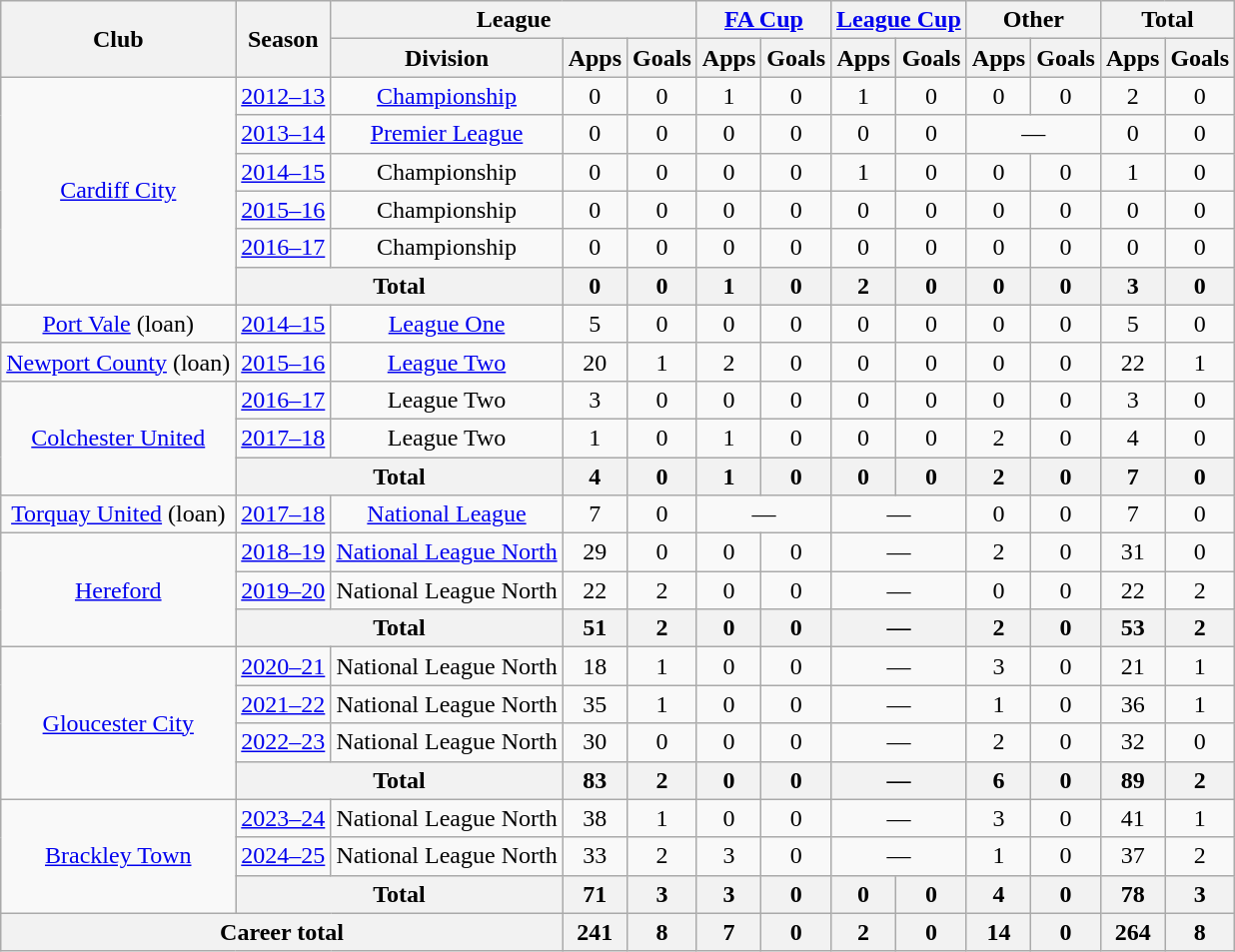<table class=wikitable style="text-align: center">
<tr>
<th rowspan=2>Club</th>
<th rowspan=2>Season</th>
<th colspan=3>League</th>
<th colspan=2><a href='#'>FA Cup</a></th>
<th colspan=2><a href='#'>League Cup</a></th>
<th colspan=2>Other</th>
<th colspan=2>Total</th>
</tr>
<tr>
<th>Division</th>
<th>Apps</th>
<th>Goals</th>
<th>Apps</th>
<th>Goals</th>
<th>Apps</th>
<th>Goals</th>
<th>Apps</th>
<th>Goals</th>
<th>Apps</th>
<th>Goals</th>
</tr>
<tr>
<td rowspan="6"><a href='#'>Cardiff City</a></td>
<td><a href='#'>2012–13</a></td>
<td><a href='#'>Championship</a></td>
<td>0</td>
<td>0</td>
<td>1</td>
<td>0</td>
<td>1</td>
<td>0</td>
<td>0</td>
<td>0</td>
<td>2</td>
<td>0</td>
</tr>
<tr>
<td><a href='#'>2013–14</a></td>
<td><a href='#'>Premier League</a></td>
<td>0</td>
<td>0</td>
<td>0</td>
<td>0</td>
<td>0</td>
<td>0</td>
<td colspan="2">—</td>
<td>0</td>
<td>0</td>
</tr>
<tr>
<td><a href='#'>2014–15</a></td>
<td>Championship</td>
<td>0</td>
<td>0</td>
<td>0</td>
<td>0</td>
<td>1</td>
<td>0</td>
<td>0</td>
<td>0</td>
<td>1</td>
<td>0</td>
</tr>
<tr>
<td><a href='#'>2015–16</a></td>
<td>Championship</td>
<td>0</td>
<td>0</td>
<td>0</td>
<td>0</td>
<td>0</td>
<td>0</td>
<td>0</td>
<td>0</td>
<td>0</td>
<td>0</td>
</tr>
<tr>
<td><a href='#'>2016–17</a></td>
<td>Championship</td>
<td>0</td>
<td>0</td>
<td>0</td>
<td>0</td>
<td>0</td>
<td>0</td>
<td>0</td>
<td>0</td>
<td>0</td>
<td>0</td>
</tr>
<tr>
<th colspan="2">Total</th>
<th>0</th>
<th>0</th>
<th>1</th>
<th>0</th>
<th>2</th>
<th>0</th>
<th>0</th>
<th>0</th>
<th>3</th>
<th>0</th>
</tr>
<tr>
<td><a href='#'>Port Vale</a> (loan)</td>
<td><a href='#'>2014–15</a></td>
<td><a href='#'>League One</a></td>
<td>5</td>
<td>0</td>
<td>0</td>
<td>0</td>
<td>0</td>
<td>0</td>
<td>0</td>
<td>0</td>
<td>5</td>
<td>0</td>
</tr>
<tr>
<td><a href='#'>Newport County</a> (loan)</td>
<td><a href='#'>2015–16</a></td>
<td><a href='#'>League Two</a></td>
<td>20</td>
<td>1</td>
<td>2</td>
<td>0</td>
<td>0</td>
<td>0</td>
<td>0</td>
<td>0</td>
<td>22</td>
<td>1</td>
</tr>
<tr>
<td rowspan="3"><a href='#'>Colchester United</a></td>
<td><a href='#'>2016–17</a></td>
<td>League Two</td>
<td>3</td>
<td>0</td>
<td>0</td>
<td>0</td>
<td>0</td>
<td>0</td>
<td>0</td>
<td>0</td>
<td>3</td>
<td>0</td>
</tr>
<tr>
<td><a href='#'>2017–18</a></td>
<td>League Two</td>
<td>1</td>
<td>0</td>
<td>1</td>
<td>0</td>
<td>0</td>
<td>0</td>
<td>2</td>
<td>0</td>
<td>4</td>
<td>0</td>
</tr>
<tr>
<th colspan="2">Total</th>
<th>4</th>
<th>0</th>
<th>1</th>
<th>0</th>
<th>0</th>
<th>0</th>
<th>2</th>
<th>0</th>
<th>7</th>
<th>0</th>
</tr>
<tr>
<td><a href='#'>Torquay United</a> (loan)</td>
<td><a href='#'>2017–18</a></td>
<td><a href='#'>National League</a></td>
<td>7</td>
<td>0</td>
<td colspan=2>—</td>
<td colspan=2>—</td>
<td>0</td>
<td>0</td>
<td>7</td>
<td>0</td>
</tr>
<tr>
<td rowspan="3"><a href='#'>Hereford</a></td>
<td><a href='#'>2018–19</a></td>
<td><a href='#'>National League North</a></td>
<td>29</td>
<td>0</td>
<td>0</td>
<td>0</td>
<td colspan="2">—</td>
<td>2</td>
<td>0</td>
<td>31</td>
<td>0</td>
</tr>
<tr>
<td><a href='#'>2019–20</a></td>
<td>National League North</td>
<td>22</td>
<td>2</td>
<td>0</td>
<td>0</td>
<td colspan="2">—</td>
<td>0</td>
<td>0</td>
<td>22</td>
<td>2</td>
</tr>
<tr>
<th colspan="2">Total</th>
<th>51</th>
<th>2</th>
<th>0</th>
<th>0</th>
<th colspan="2">—</th>
<th>2</th>
<th>0</th>
<th>53</th>
<th>2</th>
</tr>
<tr>
<td rowspan="4"><a href='#'>Gloucester City</a></td>
<td><a href='#'>2020–21</a></td>
<td>National League North</td>
<td>18</td>
<td>1</td>
<td>0</td>
<td>0</td>
<td colspan="2">—</td>
<td>3</td>
<td>0</td>
<td>21</td>
<td>1</td>
</tr>
<tr>
<td><a href='#'>2021–22</a></td>
<td>National League North</td>
<td>35</td>
<td>1</td>
<td>0</td>
<td>0</td>
<td colspan="2">—</td>
<td>1</td>
<td>0</td>
<td>36</td>
<td>1</td>
</tr>
<tr>
<td><a href='#'>2022–23</a></td>
<td>National League North</td>
<td>30</td>
<td>0</td>
<td>0</td>
<td>0</td>
<td colspan="2">—</td>
<td>2</td>
<td>0</td>
<td>32</td>
<td>0</td>
</tr>
<tr>
<th colspan="2">Total</th>
<th>83</th>
<th>2</th>
<th>0</th>
<th>0</th>
<th colspan="2">—</th>
<th>6</th>
<th>0</th>
<th>89</th>
<th>2</th>
</tr>
<tr>
<td rowspan=3><a href='#'>Brackley Town</a></td>
<td><a href='#'>2023–24</a></td>
<td>National League North</td>
<td>38</td>
<td>1</td>
<td>0</td>
<td>0</td>
<td colspan="2">—</td>
<td>3</td>
<td>0</td>
<td>41</td>
<td>1</td>
</tr>
<tr>
<td><a href='#'>2024–25</a></td>
<td>National League North</td>
<td>33</td>
<td>2</td>
<td>3</td>
<td>0</td>
<td colspan="2">—</td>
<td>1</td>
<td>0</td>
<td>37</td>
<td>2</td>
</tr>
<tr>
<th colspan="2">Total</th>
<th>71</th>
<th>3</th>
<th>3</th>
<th>0</th>
<th>0</th>
<th>0</th>
<th>4</th>
<th>0</th>
<th>78</th>
<th>3</th>
</tr>
<tr>
<th colspan="3">Career total</th>
<th>241</th>
<th>8</th>
<th>7</th>
<th>0</th>
<th>2</th>
<th>0</th>
<th>14</th>
<th>0</th>
<th>264</th>
<th>8</th>
</tr>
</table>
